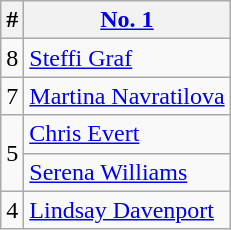<table class=wikitable>
<tr>
<th>#</th>
<th><a href='#'>No. 1</a></th>
</tr>
<tr>
<td>8</td>
<td> <a href='#'>Steffi Graf</a></td>
</tr>
<tr>
<td>7</td>
<td> <a href='#'>Martina Navratilova</a></td>
</tr>
<tr>
<td rowspan=2>5</td>
<td> <a href='#'>Chris Evert</a></td>
</tr>
<tr>
<td> <a href='#'>Serena Williams</a></td>
</tr>
<tr>
<td>4</td>
<td> <a href='#'>Lindsay Davenport</a></td>
</tr>
</table>
